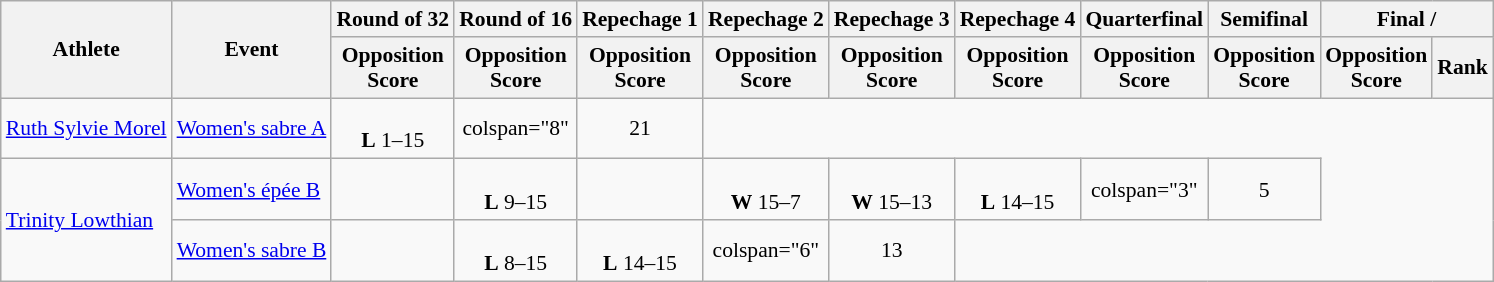<table class=wikitable style="font-size:90%">
<tr>
<th rowspan="2">Athlete</th>
<th rowspan="2">Event</th>
<th>Round of 32</th>
<th>Round of 16</th>
<th>Repechage 1</th>
<th>Repechage 2</th>
<th>Repechage 3</th>
<th>Repechage 4</th>
<th>Quarterfinal</th>
<th>Semifinal</th>
<th colspan="2">Final / </th>
</tr>
<tr>
<th>Opposition<br>Score</th>
<th>Opposition<br>Score</th>
<th>Opposition<br>Score</th>
<th>Opposition<br>Score</th>
<th>Opposition<br>Score</th>
<th>Opposition<br>Score</th>
<th>Opposition<br>Score</th>
<th>Opposition<br>Score</th>
<th>Opposition<br>Score</th>
<th>Rank</th>
</tr>
<tr align=center>
<td align=left><a href='#'>Ruth Sylvie Morel</a></td>
<td align=left><a href='#'>Women's sabre A</a></td>
<td><br><strong>L</strong> 1–15</td>
<td>colspan="8"</td>
<td>21</td>
</tr>
<tr align=center>
<td align=left rowspan=2><a href='#'>Trinity Lowthian</a></td>
<td align=left><a href='#'>Women's épée B</a></td>
<td></td>
<td><br><strong>L</strong> 9–15</td>
<td></td>
<td><br><strong>W</strong> 15–7</td>
<td><br><strong>W</strong> 15–13</td>
<td><br><strong>L</strong> 14–15</td>
<td>colspan="3" </td>
<td>5</td>
</tr>
<tr align=center>
<td align=left><a href='#'>Women's sabre B</a></td>
<td></td>
<td><br><strong>L</strong> 8–15</td>
<td><br><strong>L</strong> 14–15</td>
<td>colspan="6"</td>
<td>13</td>
</tr>
</table>
